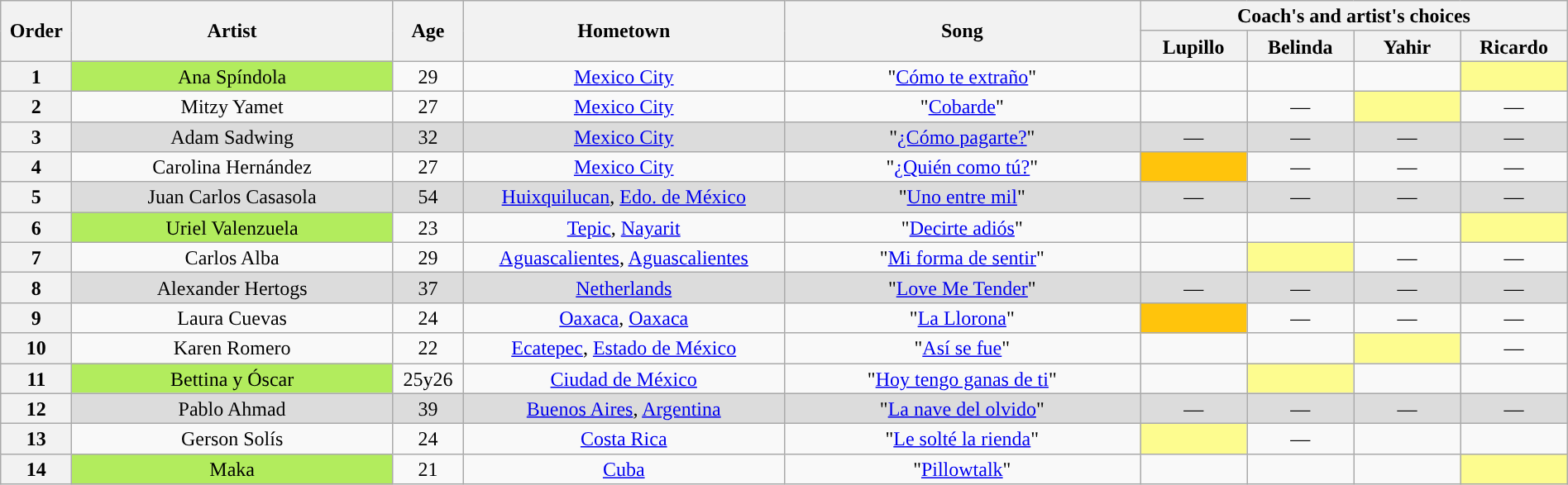<table class="wikitable" style="text-align:center; line-height:17px; width:100%;">
<tr>
<th scope="col" rowspan="2" style="width:04%;">Order</th>
<th scope="col" rowspan="2" style="width:18%;">Artist</th>
<th scope="col" rowspan="2" style="width:04%;">Age</th>
<th scope="col" rowspan="2" style="width:18%;">Hometown</th>
<th scope="col" rowspan="2" style="width:20%;">Song</th>
<th scope="col" colspan="4" style="width:24%;">Coach's and artist's choices</th>
</tr>
<tr>
<th style="width:06%;">Lupillo</th>
<th style="width:06%;">Belinda</th>
<th style="width:06%;">Yahir</th>
<th style="width:06%;">Ricardo</th>
</tr>
<tr>
<th>1</th>
<td style="background:#B2EC5D;">Ana Spíndola</td>
<td>29</td>
<td><a href='#'>Mexico City</a></td>
<td>"<a href='#'>Cómo te extraño</a>"</td>
<td><strong></strong></td>
<td><strong></strong></td>
<td><strong></strong></td>
<td style="background:#fdfc8f;"><strong></strong></td>
</tr>
<tr>
<th>2</th>
<td>Mitzy Yamet</td>
<td>27</td>
<td><a href='#'>Mexico City</a></td>
<td>"<a href='#'>Cobarde</a>"</td>
<td><strong></strong></td>
<td>—</td>
<td style="background:#fdfc8f;"><strong></strong></td>
<td>—</td>
</tr>
<tr style="background:#DCDCDC;">
<th>3</th>
<td>Adam Sadwing</td>
<td>32</td>
<td><a href='#'>Mexico City</a></td>
<td>"<a href='#'>¿Cómo pagarte?</a>"</td>
<td>—</td>
<td>—</td>
<td>—</td>
<td>—</td>
</tr>
<tr>
<th>4</th>
<td>Carolina Hernández</td>
<td>27</td>
<td><a href='#'>Mexico City</a></td>
<td>"<a href='#'>¿Quién como tú?</a>"</td>
<td style="background:#ffc40c;"><strong></strong></td>
<td>—</td>
<td>—</td>
<td>—</td>
</tr>
<tr style="background:#DCDCDC;">
<th>5</th>
<td>Juan Carlos Casasola</td>
<td>54</td>
<td><a href='#'>Huixquilucan</a>, <a href='#'>Edo. de México</a></td>
<td>"<a href='#'>Uno entre mil</a>"</td>
<td>—</td>
<td>—</td>
<td>—</td>
<td>—</td>
</tr>
<tr>
<th>6</th>
<td style="background:#B2EC5D;">Uriel Valenzuela</td>
<td>23</td>
<td><a href='#'>Tepic</a>, <a href='#'>Nayarit</a></td>
<td>"<a href='#'>Decirte adiós</a>"</td>
<td><strong></strong></td>
<td><strong></strong></td>
<td><strong></strong></td>
<td style="background:#fdfc8f;"><strong></strong></td>
</tr>
<tr>
<th>7</th>
<td>Carlos Alba</td>
<td>29</td>
<td><a href='#'>Aguascalientes</a>, <a href='#'>Aguascalientes</a></td>
<td>"<a href='#'>Mi forma de sentir</a>"</td>
<td><strong></strong></td>
<td style="background:#fdfc8f;"><strong></strong></td>
<td>—</td>
<td>—</td>
</tr>
<tr style="background:#DCDCDC;">
<th>8</th>
<td>Alexander Hertogs</td>
<td>37</td>
<td><a href='#'>Netherlands</a></td>
<td>"<a href='#'>Love Me Tender</a>"</td>
<td>—</td>
<td>—</td>
<td>—</td>
<td>—</td>
</tr>
<tr>
<th>9</th>
<td>Laura Cuevas</td>
<td>24</td>
<td><a href='#'>Oaxaca</a>, <a href='#'>Oaxaca</a></td>
<td>"<a href='#'>La Llorona</a>"</td>
<td style="background:#ffc40c;"><strong></strong></td>
<td>—</td>
<td>—</td>
<td>—</td>
</tr>
<tr>
<th>10</th>
<td>Karen Romero</td>
<td>22</td>
<td><a href='#'>Ecatepec</a>, <a href='#'>Estado de México</a></td>
<td>"<a href='#'>Así se fue</a>"</td>
<td><strong></strong></td>
<td><strong></strong></td>
<td style="background:#fdfc8f;"><strong></strong></td>
<td>—</td>
</tr>
<tr>
<th>11</th>
<td style="background:#B2EC5D;">Bettina y Óscar</td>
<td>25y26</td>
<td><a href='#'>Ciudad de México</a></td>
<td>"<a href='#'>Hoy tengo ganas de ti</a>"</td>
<td><strong></strong></td>
<td style="background:#fdfc8f;"><strong></strong></td>
<td><strong></strong></td>
<td><strong></strong></td>
</tr>
<tr style="background:#DCDCDC;">
<th>12</th>
<td>Pablo Ahmad</td>
<td>39</td>
<td><a href='#'>Buenos Aires</a>, <a href='#'>Argentina</a></td>
<td>"<a href='#'>La nave del olvido</a>"</td>
<td>—</td>
<td>—</td>
<td>—</td>
<td>—</td>
</tr>
<tr>
<th>13</th>
<td>Gerson Solís</td>
<td>24</td>
<td><a href='#'>Costa Rica</a></td>
<td>"<a href='#'>Le solté la rienda</a>"</td>
<td style="background:#fdfc8f;"><strong></strong></td>
<td>—</td>
<td><strong></strong></td>
<td><strong></strong></td>
</tr>
<tr>
<th>14</th>
<td style="background:#B2EC5D;">Maka</td>
<td>21</td>
<td><a href='#'>Cuba</a></td>
<td>"<a href='#'>Pillowtalk</a>"</td>
<td><strong></strong></td>
<td><strong></strong></td>
<td><strong></strong></td>
<td style="background:#fdfc8f;"><strong></strong></td>
</tr>
</table>
